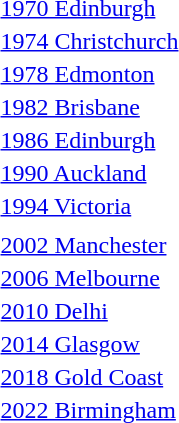<table>
<tr>
<td><a href='#'>1970 Edinburgh</a></td>
<td></td>
<td></td>
<td></td>
</tr>
<tr>
<td><a href='#'>1974 Christchurch</a></td>
<td></td>
<td></td>
<td></td>
</tr>
<tr>
<td><a href='#'>1978 Edmonton</a></td>
<td></td>
<td></td>
<td></td>
</tr>
<tr>
<td><a href='#'>1982 Brisbane</a></td>
<td></td>
<td></td>
<td></td>
</tr>
<tr>
<td><a href='#'>1986 Edinburgh</a></td>
<td></td>
<td></td>
<td></td>
</tr>
<tr>
<td><a href='#'>1990 Auckland</a></td>
<td></td>
<td></td>
<td></td>
</tr>
<tr>
<td><a href='#'>1994 Victoria</a></td>
<td></td>
<td></td>
<td></td>
</tr>
<tr>
<td></td>
<td></td>
<td></td>
<td></td>
</tr>
<tr>
<td><a href='#'>2002 Manchester</a><br></td>
<td></td>
<td></td>
<td></td>
</tr>
<tr>
<td><a href='#'>2006 Melbourne</a><br></td>
<td></td>
<td></td>
<td></td>
</tr>
<tr>
<td><a href='#'>2010 Delhi</a><br></td>
<td></td>
<td></td>
<td></td>
</tr>
<tr>
<td><a href='#'>2014 Glasgow</a><br></td>
<td></td>
<td></td>
<td></td>
</tr>
<tr>
<td><a href='#'>2018 Gold Coast</a><br></td>
<td></td>
<td></td>
<td></td>
</tr>
<tr>
<td><a href='#'>2022 Birmingham</a><br></td>
<td></td>
<td></td>
<td></td>
</tr>
</table>
